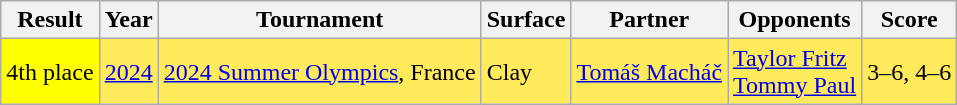<table class="sortable wikitable">
<tr>
<th>Result</th>
<th>Year</th>
<th>Tournament</th>
<th>Surface</th>
<th>Partner</th>
<th>Opponents</th>
<th class=unsortable>Score</th>
</tr>
<tr bgcolor=FFEA5C>
<td bgcolor=yellow>4th place</td>
<td><a href='#'>2024</a></td>
<td><a href='#'>2024 Summer Olympics</a>, France</td>
<td>Clay</td>
<td> <a href='#'>Tomáš Macháč</a></td>
<td> <a href='#'>Taylor Fritz</a><br> <a href='#'>Tommy Paul</a></td>
<td>3–6, 4–6</td>
</tr>
</table>
